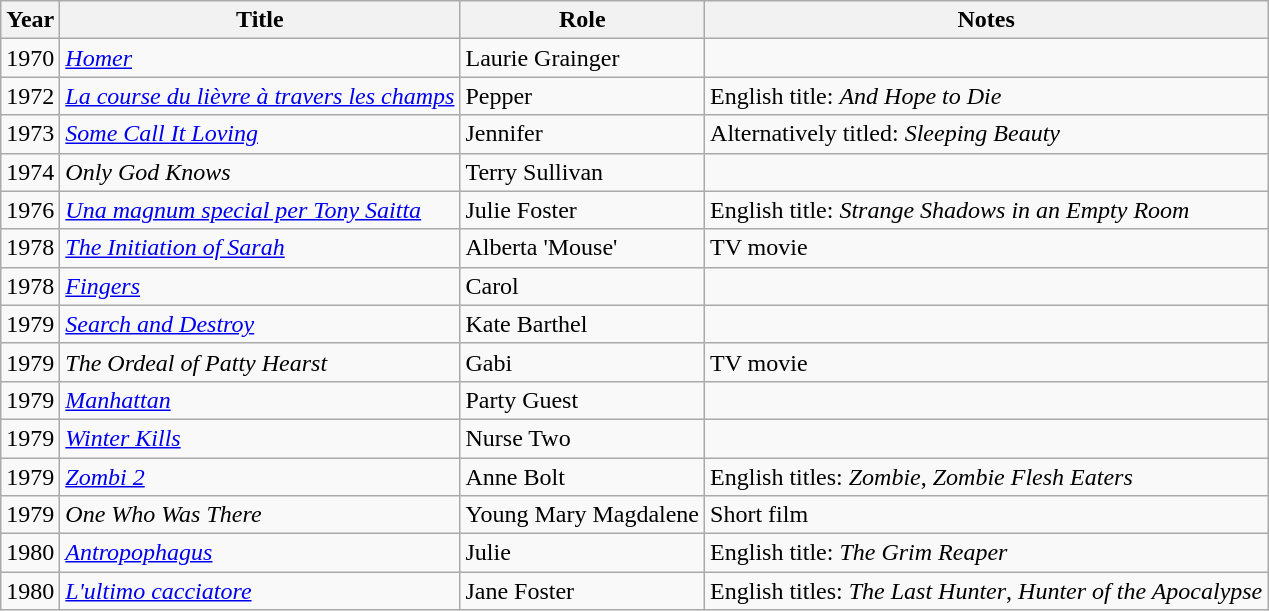<table class="wikitable">
<tr>
<th>Year</th>
<th>Title</th>
<th>Role</th>
<th>Notes</th>
</tr>
<tr>
<td>1970</td>
<td><em><a href='#'>Homer</a></em></td>
<td>Laurie Grainger</td>
<td></td>
</tr>
<tr>
<td>1972</td>
<td><em><a href='#'>La course du lièvre à travers les champs</a></em></td>
<td>Pepper</td>
<td>English title: <em>And Hope to Die</em></td>
</tr>
<tr>
<td>1973</td>
<td><em><a href='#'>Some Call It Loving</a></em></td>
<td>Jennifer</td>
<td>Alternatively titled: <em>Sleeping Beauty</em></td>
</tr>
<tr>
<td>1974</td>
<td><em>Only God Knows</em></td>
<td>Terry Sullivan</td>
<td></td>
</tr>
<tr>
<td>1976</td>
<td><em><a href='#'>Una magnum special per Tony Saitta</a></em></td>
<td>Julie Foster</td>
<td>English title: <em>Strange Shadows in an Empty Room</em></td>
</tr>
<tr>
<td>1978</td>
<td><em><a href='#'>The Initiation of Sarah</a></em></td>
<td>Alberta 'Mouse'</td>
<td>TV movie</td>
</tr>
<tr>
<td>1978</td>
<td><em><a href='#'>Fingers</a></em></td>
<td>Carol</td>
<td></td>
</tr>
<tr>
<td>1979</td>
<td><em><a href='#'>Search and Destroy</a></em></td>
<td>Kate Barthel</td>
<td></td>
</tr>
<tr>
<td>1979</td>
<td><em>The Ordeal of Patty Hearst</em></td>
<td>Gabi</td>
<td>TV movie</td>
</tr>
<tr>
<td>1979</td>
<td><em><a href='#'>Manhattan</a></em></td>
<td>Party Guest</td>
<td></td>
</tr>
<tr>
<td>1979</td>
<td><em><a href='#'>Winter Kills</a></em></td>
<td>Nurse Two</td>
<td></td>
</tr>
<tr>
<td>1979</td>
<td><em><a href='#'>Zombi 2</a></em></td>
<td>Anne Bolt</td>
<td>English titles: <em>Zombie</em>, <em>Zombie Flesh Eaters</em></td>
</tr>
<tr>
<td>1979</td>
<td><em>One Who Was There</em></td>
<td>Young Mary Magdalene</td>
<td>Short film</td>
</tr>
<tr>
<td>1980</td>
<td><em><a href='#'>Antropophagus</a></em></td>
<td>Julie</td>
<td>English title: <em>The Grim Reaper</em> </td>
</tr>
<tr>
<td>1980</td>
<td><em><a href='#'>L'ultimo cacciatore</a></em></td>
<td>Jane Foster</td>
<td>English titles: <em>The Last Hunter</em>, <em>Hunter of the Apocalypse</em></td>
</tr>
</table>
